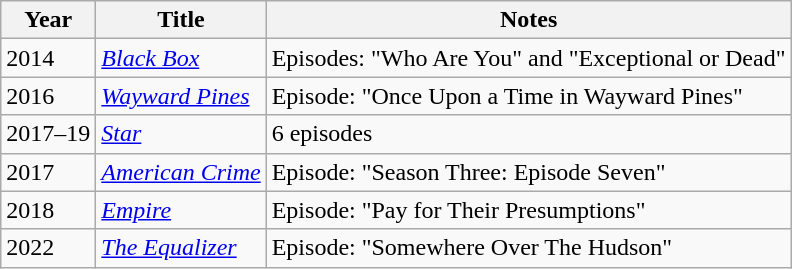<table class="wikitable">
<tr>
<th>Year</th>
<th>Title</th>
<th>Notes</th>
</tr>
<tr>
<td>2014</td>
<td><em><a href='#'>Black Box</a></em></td>
<td>Episodes: "Who Are You" and "Exceptional or Dead"</td>
</tr>
<tr>
<td>2016</td>
<td><em><a href='#'>Wayward Pines</a></em></td>
<td>Episode: "Once Upon a Time in Wayward Pines"</td>
</tr>
<tr>
<td>2017–19</td>
<td><em><a href='#'>Star</a></em></td>
<td>6 episodes</td>
</tr>
<tr>
<td>2017</td>
<td><em><a href='#'>American Crime</a></em></td>
<td>Episode: "Season Three: Episode Seven"</td>
</tr>
<tr>
<td>2018</td>
<td><em><a href='#'>Empire</a></em></td>
<td>Episode: "Pay for Their Presumptions"</td>
</tr>
<tr>
<td>2022</td>
<td><em><a href='#'>The Equalizer</a></em></td>
<td>Episode: "Somewhere Over The Hudson"</td>
</tr>
</table>
